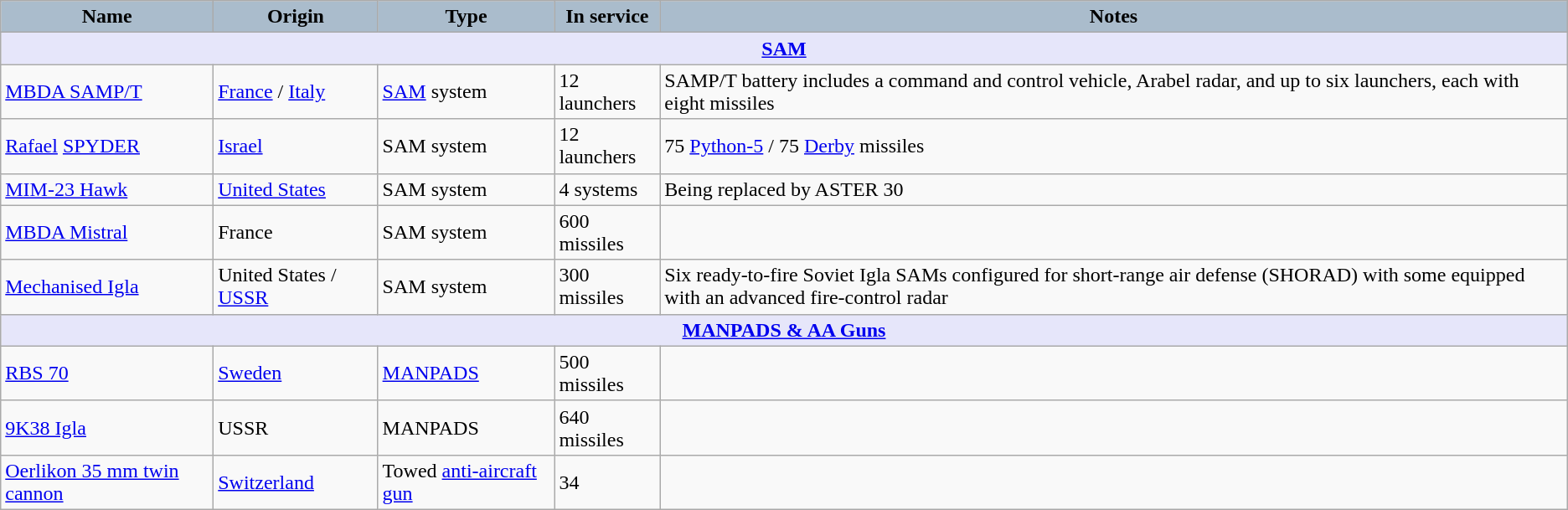<table class="wikitable">
<tr>
<th style="text-align:center; background:#aabccc;">Name</th>
<th style="text-align: center; background:#aabccc;">Origin</th>
<th style="text-align:l center; background:#aabccc;">Type</th>
<th style="text-align:l center; background:#aabccc;">In service</th>
<th style="text-align: center; background:#aabccc;">Notes</th>
</tr>
<tr>
<th style="align: center; background: lavender;" colspan="7"><a href='#'>SAM</a></th>
</tr>
<tr>
<td><a href='#'>MBDA SAMP/T</a></td>
<td><a href='#'>France</a> / <a href='#'>Italy</a></td>
<td><a href='#'>SAM</a> system</td>
<td>12 launchers</td>
<td>SAMP/T battery includes a command and control vehicle, Arabel radar, and up to six launchers, each with eight missiles</td>
</tr>
<tr>
<td><a href='#'>Rafael</a> <a href='#'>SPYDER</a></td>
<td><a href='#'>Israel</a></td>
<td>SAM system</td>
<td>12 launchers</td>
<td>75 <a href='#'>Python-5</a> / 75 <a href='#'>Derby</a> missiles</td>
</tr>
<tr>
<td><a href='#'>MIM-23 Hawk</a></td>
<td><a href='#'>United States</a></td>
<td>SAM system</td>
<td>4 systems</td>
<td>Being replaced by ASTER 30</td>
</tr>
<tr>
<td><a href='#'>MBDA Mistral</a></td>
<td>France</td>
<td>SAM system</td>
<td>600 missiles</td>
<td></td>
</tr>
<tr>
<td><a href='#'>Mechanised Igla</a></td>
<td>United States / <a href='#'>USSR</a></td>
<td>SAM system</td>
<td>300 missiles</td>
<td>Six ready-to-fire Soviet Igla SAMs configured for short-range air defense (SHORAD) with some equipped with an advanced fire-control radar</td>
</tr>
<tr>
<th style="align: center; background: lavender;" colspan="7"><a href='#'>MANPADS & AA Guns</a></th>
</tr>
<tr>
<td><a href='#'>RBS 70</a></td>
<td><a href='#'>Sweden</a></td>
<td><a href='#'>MANPADS</a></td>
<td>500 missiles</td>
<td></td>
</tr>
<tr>
<td><a href='#'>9K38 Igla</a></td>
<td>USSR</td>
<td>MANPADS</td>
<td>640 missiles</td>
<td></td>
</tr>
<tr>
<td><a href='#'>Oerlikon 35 mm twin cannon</a></td>
<td><a href='#'>Switzerland</a></td>
<td>Towed <a href='#'>anti-aircraft gun</a></td>
<td>34</td>
<td></td>
</tr>
</table>
